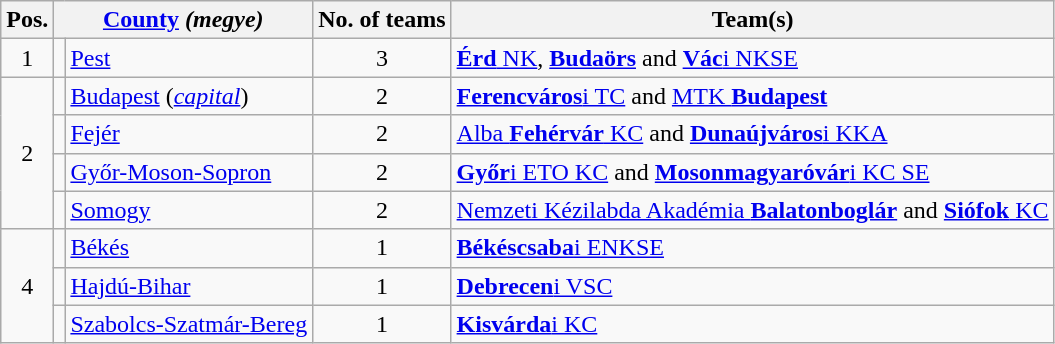<table class="wikitable">
<tr>
<th>Pos.</th>
<th colspan=2><a href='#'>County</a> <em>(megye)</em></th>
<th>No. of teams</th>
<th>Team(s)</th>
</tr>
<tr>
<td rowspan="1" align="center">1</td>
<td align=center></td>
<td><a href='#'>Pest</a></td>
<td align="center">3</td>
<td><a href='#'><strong>Érd</strong> NK</a>, <a href='#'><strong>Budaörs</strong></a> and <a href='#'><strong>Vác</strong>i NKSE</a></td>
</tr>
<tr>
<td rowspan="4" align="center">2</td>
<td align=center></td>
<td><a href='#'>Budapest</a> (<em><a href='#'>capital</a></em>)</td>
<td align="center">2</td>
<td><a href='#'><strong>Ferencváros</strong>i TC</a> and <a href='#'>MTK <strong>Budapest</strong></a></td>
</tr>
<tr>
<td align=center></td>
<td><a href='#'>Fejér</a></td>
<td align="center">2</td>
<td><a href='#'>Alba <strong>Fehérvár</strong> KC</a> and <a href='#'><strong>Dunaújváros</strong>i KKA</a></td>
</tr>
<tr>
<td align=center></td>
<td><a href='#'>Győr-Moson-Sopron</a></td>
<td align="center">2</td>
<td><a href='#'><strong>Győr</strong>i ETO KC</a> and <a href='#'><strong>Mosonmagyaróvár</strong>i KC SE</a></td>
</tr>
<tr>
<td align=center></td>
<td><a href='#'>Somogy</a></td>
<td align="center">2</td>
<td><a href='#'>Nemzeti Kézilabda Akadémia <strong>Balatonboglár</strong></a> and <a href='#'><strong>Siófok</strong> KC</a></td>
</tr>
<tr>
<td rowspan="3" align="center">4</td>
<td align=center></td>
<td><a href='#'>Békés</a></td>
<td align="center">1</td>
<td><a href='#'><strong>Békéscsaba</strong>i ENKSE</a></td>
</tr>
<tr>
<td align=center></td>
<td><a href='#'>Hajdú-Bihar</a></td>
<td align="center">1</td>
<td><a href='#'><strong>Debrecen</strong>i VSC</a></td>
</tr>
<tr>
<td align=center></td>
<td><a href='#'>Szabolcs-Szatmár-Bereg</a></td>
<td align="center">1</td>
<td><a href='#'><strong>Kisvárda</strong>i KC</a></td>
</tr>
</table>
